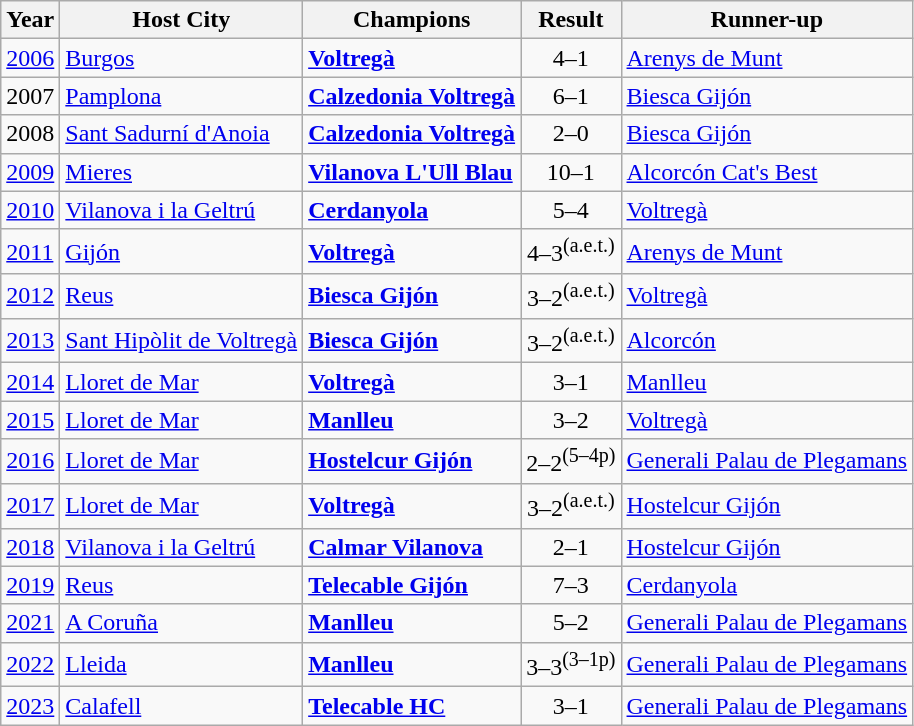<table class="wikitable">
<tr>
<th>Year</th>
<th>Host City</th>
<th>Champions</th>
<th>Result</th>
<th>Runner-up</th>
</tr>
<tr>
<td><a href='#'>2006</a></td>
<td><a href='#'>Burgos</a></td>
<td><strong><a href='#'>Voltregà</a></strong></td>
<td align=center>4–1</td>
<td><a href='#'>Arenys de Munt</a></td>
</tr>
<tr>
<td>2007</td>
<td><a href='#'>Pamplona</a></td>
<td><strong><a href='#'>Calzedonia Voltregà</a></strong></td>
<td align=center>6–1</td>
<td><a href='#'>Biesca Gijón</a></td>
</tr>
<tr>
<td>2008</td>
<td><a href='#'>Sant Sadurní d'Anoia</a></td>
<td><strong><a href='#'>Calzedonia Voltregà</a></strong></td>
<td align=center>2–0</td>
<td><a href='#'>Biesca Gijón</a></td>
</tr>
<tr>
<td><a href='#'>2009</a></td>
<td><a href='#'>Mieres</a></td>
<td><strong><a href='#'>Vilanova L'Ull Blau</a></strong></td>
<td align=center>10–1</td>
<td><a href='#'>Alcorcón Cat's Best</a></td>
</tr>
<tr>
<td><a href='#'>2010</a></td>
<td><a href='#'>Vilanova i la Geltrú</a></td>
<td><strong><a href='#'>Cerdanyola</a></strong></td>
<td align=center>5–4</td>
<td><a href='#'>Voltregà</a></td>
</tr>
<tr>
<td><a href='#'>2011</a></td>
<td><a href='#'>Gijón</a></td>
<td><strong><a href='#'>Voltregà</a></strong></td>
<td align=center>4–3<sup>(a.e.t.)</sup></td>
<td><a href='#'>Arenys de Munt</a></td>
</tr>
<tr>
<td><a href='#'>2012</a></td>
<td><a href='#'>Reus</a></td>
<td><strong><a href='#'>Biesca Gijón</a></strong></td>
<td align=center>3–2<sup>(a.e.t.)</sup></td>
<td><a href='#'>Voltregà</a></td>
</tr>
<tr>
<td><a href='#'>2013</a></td>
<td><a href='#'>Sant Hipòlit de Voltregà</a></td>
<td><strong><a href='#'>Biesca Gijón</a></strong></td>
<td align=center>3–2<sup>(a.e.t.)</sup></td>
<td><a href='#'>Alcorcón</a></td>
</tr>
<tr>
<td><a href='#'>2014</a></td>
<td><a href='#'>Lloret de Mar</a></td>
<td><strong><a href='#'>Voltregà</a></strong></td>
<td align=center>3–1</td>
<td><a href='#'>Manlleu</a></td>
</tr>
<tr>
<td><a href='#'>2015</a></td>
<td><a href='#'>Lloret de Mar</a></td>
<td><strong><a href='#'>Manlleu</a></strong></td>
<td align=center>3–2</td>
<td><a href='#'>Voltregà</a></td>
</tr>
<tr>
<td><a href='#'>2016</a></td>
<td><a href='#'>Lloret de Mar</a></td>
<td><strong><a href='#'>Hostelcur Gijón</a></strong></td>
<td align=center>2–2<sup>(5–4p)</sup></td>
<td><a href='#'>Generali Palau de Plegamans</a></td>
</tr>
<tr>
<td><a href='#'>2017</a></td>
<td><a href='#'>Lloret de Mar</a></td>
<td><strong><a href='#'>Voltregà</a></strong></td>
<td align=center>3–2<sup>(a.e.t.)</sup></td>
<td><a href='#'>Hostelcur Gijón</a></td>
</tr>
<tr>
<td><a href='#'>2018</a></td>
<td><a href='#'>Vilanova i la Geltrú</a></td>
<td><strong><a href='#'>Calmar Vilanova</a></strong></td>
<td align=center>2–1</td>
<td><a href='#'>Hostelcur Gijón</a></td>
</tr>
<tr>
<td><a href='#'>2019</a></td>
<td><a href='#'>Reus</a></td>
<td><strong><a href='#'>Telecable Gijón</a></strong></td>
<td align=center>7–3</td>
<td><a href='#'>Cerdanyola</a></td>
</tr>
<tr>
<td><a href='#'>2021</a></td>
<td><a href='#'>A Coruña</a></td>
<td><strong><a href='#'>Manlleu</a></strong></td>
<td align=center>5–2</td>
<td><a href='#'>Generali Palau de Plegamans</a></td>
</tr>
<tr>
<td><a href='#'>2022</a></td>
<td><a href='#'>Lleida</a></td>
<td><strong><a href='#'>Manlleu</a></strong></td>
<td align=center>3–3<sup>(3–1p)</sup></td>
<td><a href='#'>Generali Palau de Plegamans</a></td>
</tr>
<tr>
<td><a href='#'>2023</a></td>
<td><a href='#'>Calafell</a></td>
<td><strong><a href='#'>Telecable HC</a></strong></td>
<td align=center>3–1</td>
<td><a href='#'>Generali Palau de Plegamans</a></td>
</tr>
</table>
